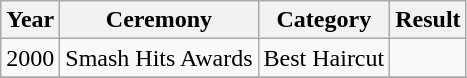<table class="wikitable">
<tr>
<th>Year</th>
<th>Ceremony</th>
<th>Category</th>
<th>Result</th>
</tr>
<tr>
<td>2000</td>
<td>Smash Hits Awards</td>
<td>Best Haircut</td>
<td></td>
</tr>
<tr>
</tr>
</table>
